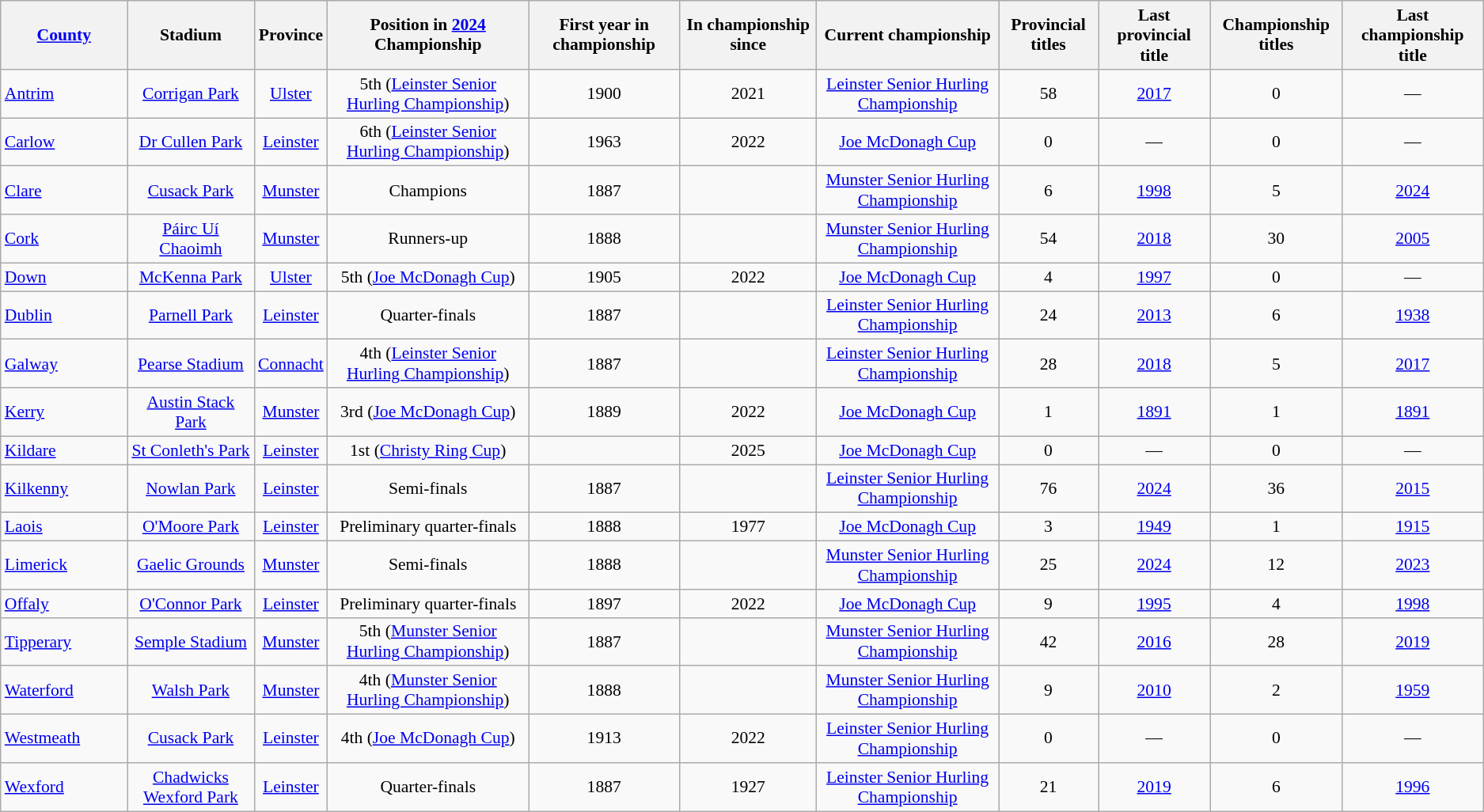<table class="wikitable sortable" style="text-align:center; font-size:90%">
<tr>
<th width=100px><a href='#'>County</a></th>
<th width=100px>Stadium</th>
<th>Province</th>
<th>Position in <a href='#'>2024</a> Championship</th>
<th>First year in championship</th>
<th>In championship since</th>
<th>Current championship</th>
<th>Provincial titles</th>
<th>Last provincial title</th>
<th>Championship titles</th>
<th>Last championship title</th>
</tr>
<tr>
<td style="text-align:left"> <a href='#'>Antrim</a></td>
<td><a href='#'>Corrigan Park</a></td>
<td><a href='#'>Ulster</a></td>
<td>5th (<a href='#'>Leinster Senior Hurling Championship</a>)</td>
<td>1900</td>
<td>2021</td>
<td><a href='#'>Leinster Senior Hurling Championship</a></td>
<td>58</td>
<td><a href='#'>2017</a></td>
<td>0</td>
<td>—</td>
</tr>
<tr>
<td style="text-align:left"> <a href='#'>Carlow</a></td>
<td><a href='#'>Dr Cullen Park</a></td>
<td><a href='#'>Leinster</a></td>
<td>6th (<a href='#'>Leinster Senior Hurling Championship</a>)</td>
<td>1963</td>
<td>2022</td>
<td><a href='#'>Joe McDonagh Cup</a></td>
<td>0</td>
<td>—</td>
<td>0</td>
<td>—</td>
</tr>
<tr>
<td style="text-align:left"> <a href='#'>Clare</a></td>
<td><a href='#'>Cusack Park</a></td>
<td><a href='#'>Munster</a></td>
<td>Champions</td>
<td>1887</td>
<td></td>
<td><a href='#'>Munster Senior Hurling Championship</a></td>
<td>6</td>
<td><a href='#'>1998</a></td>
<td>5</td>
<td><a href='#'>2024</a></td>
</tr>
<tr>
<td style="text-align:left"> <a href='#'>Cork</a></td>
<td><a href='#'>Páirc Uí Chaoimh</a></td>
<td><a href='#'>Munster</a></td>
<td>Runners-up</td>
<td>1888</td>
<td></td>
<td><a href='#'>Munster Senior Hurling Championship</a></td>
<td>54</td>
<td><a href='#'>2018</a></td>
<td>30</td>
<td><a href='#'>2005</a></td>
</tr>
<tr>
<td style="text-align:left"> <a href='#'>Down</a></td>
<td><a href='#'>McKenna Park</a></td>
<td><a href='#'>Ulster</a></td>
<td>5th (<a href='#'>Joe McDonagh Cup</a>)</td>
<td>1905</td>
<td>2022</td>
<td><a href='#'>Joe McDonagh Cup</a></td>
<td>4</td>
<td><a href='#'>1997</a></td>
<td>0</td>
<td>—</td>
</tr>
<tr>
<td style="text-align:left"> <a href='#'>Dublin</a></td>
<td><a href='#'>Parnell Park</a></td>
<td><a href='#'>Leinster</a></td>
<td>Quarter-finals</td>
<td>1887</td>
<td></td>
<td><a href='#'>Leinster Senior Hurling Championship</a></td>
<td>24</td>
<td><a href='#'>2013</a></td>
<td>6</td>
<td><a href='#'>1938</a></td>
</tr>
<tr>
<td style="text-align:left"> <a href='#'>Galway</a></td>
<td><a href='#'>Pearse Stadium</a></td>
<td><a href='#'>Connacht</a></td>
<td>4th (<a href='#'>Leinster Senior Hurling Championship</a>)</td>
<td>1887</td>
<td></td>
<td><a href='#'>Leinster Senior Hurling Championship</a></td>
<td>28</td>
<td><a href='#'>2018</a></td>
<td>5</td>
<td><a href='#'>2017</a></td>
</tr>
<tr>
<td style="text-align:left"> <a href='#'>Kerry</a></td>
<td><a href='#'>Austin Stack Park</a></td>
<td><a href='#'>Munster</a></td>
<td>3rd (<a href='#'>Joe McDonagh Cup</a>)</td>
<td>1889</td>
<td>2022</td>
<td><a href='#'>Joe McDonagh Cup</a></td>
<td>1</td>
<td><a href='#'>1891</a></td>
<td>1</td>
<td><a href='#'>1891</a></td>
</tr>
<tr>
<td style="text-align:left"> <a href='#'>Kildare</a></td>
<td><a href='#'>St Conleth's Park</a></td>
<td><a href='#'>Leinster</a></td>
<td>1st (<a href='#'>Christy Ring Cup</a>)</td>
<td></td>
<td>2025</td>
<td><a href='#'>Joe McDonagh Cup</a></td>
<td>0</td>
<td>—</td>
<td>0</td>
<td>—</td>
</tr>
<tr>
<td style="text-align:left"> <a href='#'>Kilkenny</a></td>
<td><a href='#'>Nowlan Park</a></td>
<td><a href='#'>Leinster</a></td>
<td>Semi-finals</td>
<td>1887</td>
<td></td>
<td><a href='#'>Leinster Senior Hurling Championship</a></td>
<td>76</td>
<td><a href='#'>2024</a></td>
<td>36</td>
<td><a href='#'>2015</a></td>
</tr>
<tr>
<td style="text-align:left"> <a href='#'>Laois</a></td>
<td><a href='#'>O'Moore Park</a></td>
<td><a href='#'>Leinster</a></td>
<td>Preliminary quarter-finals</td>
<td>1888</td>
<td>1977</td>
<td><a href='#'>Joe McDonagh Cup</a></td>
<td>3</td>
<td><a href='#'>1949</a></td>
<td>1</td>
<td><a href='#'>1915</a></td>
</tr>
<tr>
<td style="text-align:left"> <a href='#'>Limerick</a></td>
<td><a href='#'>Gaelic Grounds</a></td>
<td><a href='#'>Munster</a></td>
<td>Semi-finals</td>
<td>1888</td>
<td></td>
<td><a href='#'>Munster Senior Hurling Championship</a></td>
<td>25</td>
<td><a href='#'>2024</a></td>
<td>12</td>
<td><a href='#'>2023</a></td>
</tr>
<tr>
<td style="text-align:left"> <a href='#'>Offaly</a></td>
<td><a href='#'>O'Connor Park</a></td>
<td><a href='#'>Leinster</a></td>
<td>Preliminary quarter-finals</td>
<td>1897</td>
<td>2022</td>
<td><a href='#'>Joe McDonagh Cup</a></td>
<td>9</td>
<td><a href='#'>1995</a></td>
<td>4</td>
<td><a href='#'>1998</a></td>
</tr>
<tr>
<td style="text-align:left"> <a href='#'>Tipperary</a></td>
<td><a href='#'>Semple Stadium</a></td>
<td><a href='#'>Munster</a></td>
<td>5th (<a href='#'>Munster Senior Hurling Championship</a>)</td>
<td>1887</td>
<td></td>
<td><a href='#'>Munster Senior Hurling Championship</a></td>
<td>42</td>
<td><a href='#'>2016</a></td>
<td>28</td>
<td><a href='#'>2019</a></td>
</tr>
<tr>
<td style="text-align:left"> <a href='#'>Waterford</a></td>
<td><a href='#'>Walsh Park</a></td>
<td><a href='#'>Munster</a></td>
<td>4th (<a href='#'>Munster Senior Hurling Championship</a>)</td>
<td>1888</td>
<td></td>
<td><a href='#'>Munster Senior Hurling Championship</a></td>
<td>9</td>
<td><a href='#'>2010</a></td>
<td>2</td>
<td><a href='#'>1959</a></td>
</tr>
<tr>
<td style="text-align:left"> <a href='#'>Westmeath</a></td>
<td><a href='#'>Cusack Park</a></td>
<td><a href='#'>Leinster</a></td>
<td>4th (<a href='#'>Joe McDonagh Cup</a>)</td>
<td>1913</td>
<td>2022</td>
<td><a href='#'>Leinster Senior Hurling Championship</a></td>
<td>0</td>
<td>—</td>
<td>0</td>
<td>—</td>
</tr>
<tr>
<td style="text-align:left"> <a href='#'>Wexford</a></td>
<td><a href='#'>Chadwicks Wexford Park</a></td>
<td><a href='#'>Leinster</a></td>
<td>Quarter-finals</td>
<td>1887</td>
<td>1927</td>
<td><a href='#'>Leinster Senior Hurling Championship</a></td>
<td>21</td>
<td><a href='#'>2019</a></td>
<td>6</td>
<td><a href='#'>1996</a></td>
</tr>
</table>
